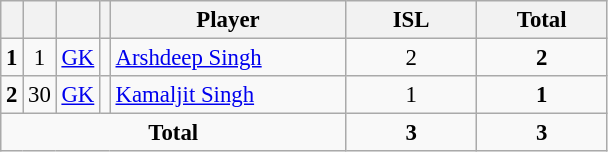<table class="wikitable" style="font-size: 95%; text-align: center;">
<tr>
<th rowspan="1" !width=15></th>
<th rowspan="1" !width=15></th>
<th rowspan="1" !width=15></th>
<th rowspan="1" !width=15></th>
<th width=150>Player</th>
<th width=80>ISL</th>
<th width=80>Total</th>
</tr>
<tr>
<td rowspan=1><strong>1</strong></td>
<td>1</td>
<td><a href='#'>GK</a></td>
<td></td>
<td align=left><a href='#'>Arshdeep Singh</a></td>
<td>2</td>
<td><strong>2</strong></td>
</tr>
<tr>
<td rowspan=1><strong>2</strong></td>
<td>30</td>
<td><a href='#'>GK</a></td>
<td></td>
<td align=left><a href='#'>Kamaljit Singh</a></td>
<td>1</td>
<td><strong>1</strong></td>
</tr>
<tr>
<td colspan="5"><strong>Total</strong></td>
<td><strong>3</strong></td>
<td><strong>3</strong></td>
</tr>
</table>
